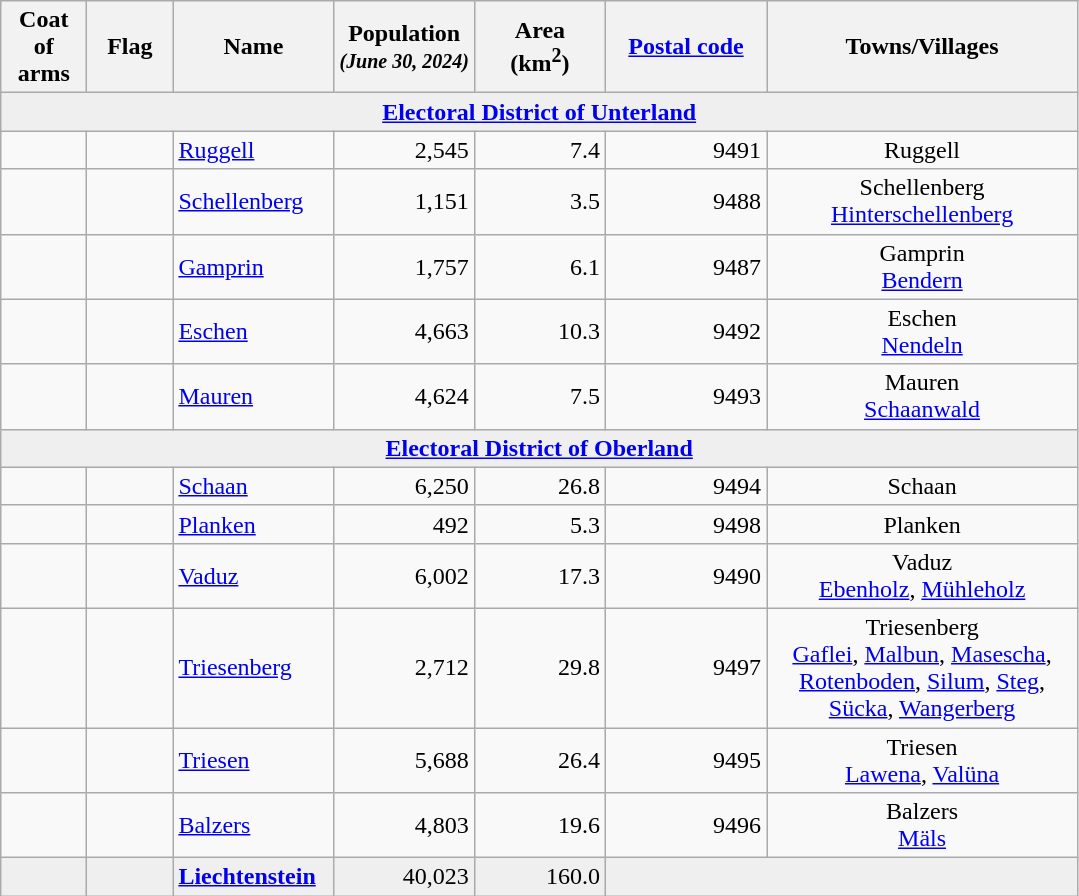<table class="wikitable sortable">
<tr>
<th width="50">Coat of arms</th>
<th width="50">Flag</th>
<th width="100">Name</th>
<th width="80" data-sort-type=number>Population<br><em><small>(June 30, 2024)</small></em></th>
<th width="80">Area<br>(km<sup>2</sup>)</th>
<th width="100"><a href='#'>Postal code</a></th>
<th width="200">Towns/Villages</th>
</tr>
<tr>
<td colspan=7 align=center bgcolor="#EFEFEF"><strong><a href='#'>Electoral District of Unterland</a></strong></td>
</tr>
<tr>
<td align="center"></td>
<td align="center"></td>
<td><a href='#'>Ruggell</a></td>
<td align=right>2,545</td>
<td align="right">7.4</td>
<td align="right">9491</td>
<td align=center>Ruggell</td>
</tr>
<tr>
<td align="center"></td>
<td align="center"></td>
<td><a href='#'>Schellenberg</a></td>
<td align=right>1,151</td>
<td align="right">3.5</td>
<td align="right">9488</td>
<td align=center>Schellenberg<br><a href='#'>Hinterschellenberg</a></td>
</tr>
<tr>
<td align="center"></td>
<td align="center"></td>
<td><a href='#'>Gamprin</a></td>
<td align=right>1,757</td>
<td align="right">6.1</td>
<td align="right">9487</td>
<td align=center>Gamprin<br><a href='#'>Bendern</a></td>
</tr>
<tr>
<td align="center"></td>
<td align="center"></td>
<td><a href='#'>Eschen</a></td>
<td align=right>4,663</td>
<td align="right">10.3</td>
<td align="right">9492</td>
<td align=center>Eschen<br><a href='#'>Nendeln</a></td>
</tr>
<tr>
<td align="center"></td>
<td align="center"></td>
<td><a href='#'>Mauren</a></td>
<td align=right>4,624</td>
<td align="right">7.5</td>
<td align="right">9493</td>
<td align=center>Mauren<br><a href='#'>Schaanwald</a></td>
</tr>
<tr>
<td colspan=7 align=center bgcolor="#EFEFEF"><strong><a href='#'>Electoral District of Oberland</a></strong></td>
</tr>
<tr>
<td align="center"></td>
<td align="center"></td>
<td><a href='#'>Schaan</a></td>
<td align=right>6,250</td>
<td align="right">26.8</td>
<td align="right">9494</td>
<td align=center>Schaan</td>
</tr>
<tr>
<td align="center"></td>
<td align="center"></td>
<td><a href='#'>Planken</a></td>
<td align=right>492</td>
<td align="right">5.3</td>
<td align="right">9498</td>
<td align="center">Planken</td>
</tr>
<tr>
<td align="center"></td>
<td align="center"></td>
<td><a href='#'>Vaduz</a></td>
<td align=right>6,002</td>
<td align="right">17.3</td>
<td align="right">9490</td>
<td align=center>Vaduz<br><a href='#'>Ebenholz</a>, <a href='#'>Mühleholz</a></td>
</tr>
<tr>
<td align="center"></td>
<td align="center"></td>
<td><a href='#'>Triesenberg</a></td>
<td align=right>2,712</td>
<td align="right">29.8</td>
<td align="right">9497</td>
<td align="center">Triesenberg<br><a href='#'>Gaflei</a>, <a href='#'>Malbun</a>, <a href='#'>Masescha</a>, <a href='#'>Rotenboden</a>, <a href='#'>Silum</a>, <a href='#'>Steg</a>,<br><a href='#'>Sücka</a>, <a href='#'>Wangerberg</a></td>
</tr>
<tr>
<td align="center"></td>
<td align="center"></td>
<td><a href='#'>Triesen</a></td>
<td align=right>5,688</td>
<td align="right">26.4</td>
<td align="right">9495</td>
<td align="center">Triesen<br><a href='#'>Lawena</a>, <a href='#'>Valüna</a></td>
</tr>
<tr>
<td align="center"></td>
<td align="center"></td>
<td><a href='#'>Balzers</a></td>
<td align=right>4,803</td>
<td align="right">19.6</td>
<td align="right">9496</td>
<td align=center>Balzers<br><a href='#'>Mäls</a></td>
</tr>
<tr bgcolor="#EFEFEF">
<td align="center"></td>
<td align="center"></td>
<td><strong><a href='#'>Liechtenstein</a></strong></td>
<td align=right>40,023</td>
<td align=right>160.0</td>
<td colspan=2 align=center></td>
</tr>
</table>
